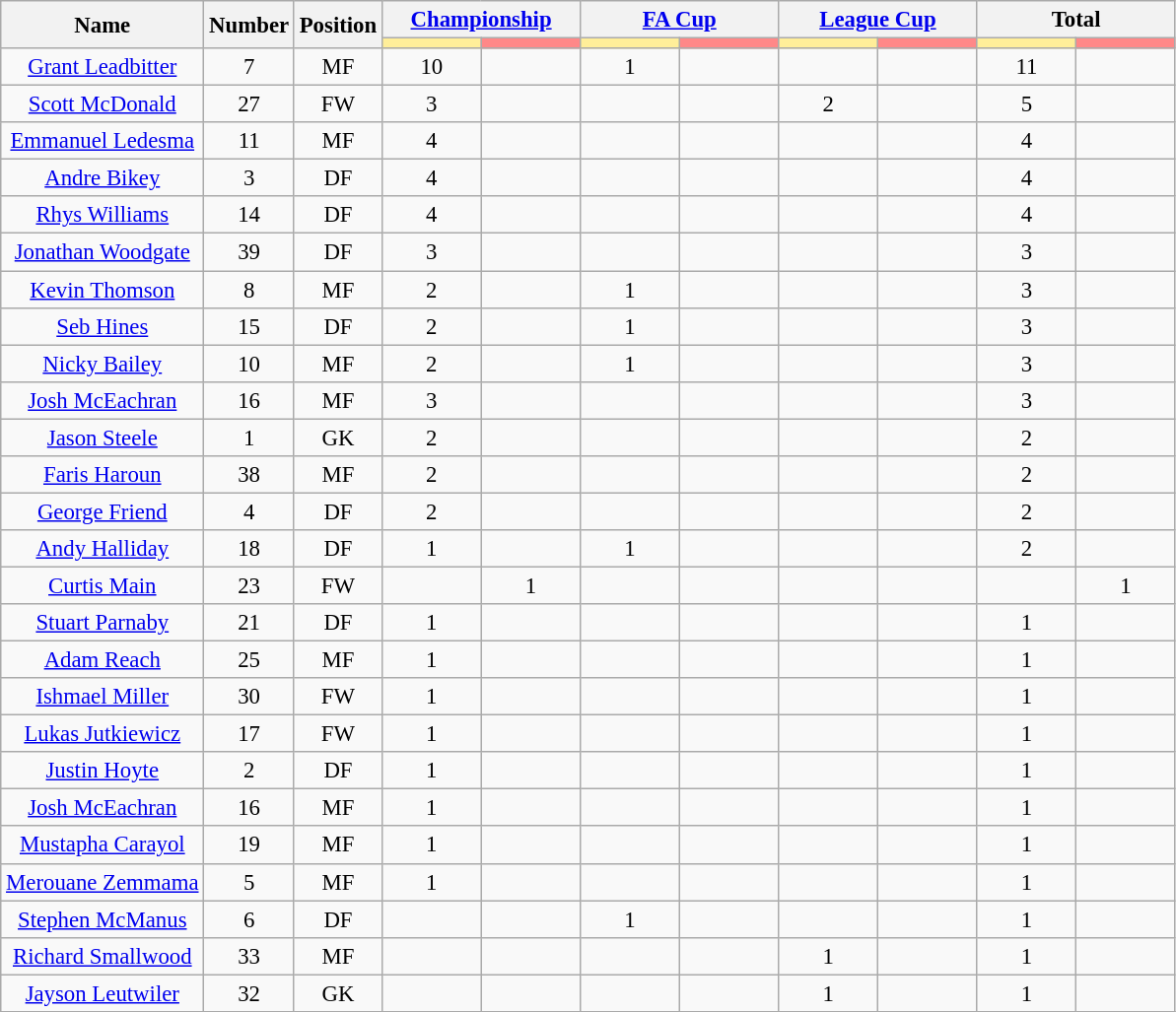<table class="wikitable" style="font-size: 95%; text-align: center;">
<tr>
<th rowspan=2>Name</th>
<th rowspan=2>Number</th>
<th rowspan=2>Position</th>
<th colspan=2><a href='#'>Championship</a></th>
<th colspan=2><a href='#'>FA Cup</a></th>
<th colspan=2><a href='#'>League Cup</a></th>
<th colspan=2>Total</th>
</tr>
<tr>
<th width=60 style="background:#FFEE99"></th>
<th width=60 style="background:#FF8888"></th>
<th width=60 style="background:#FFEE99"></th>
<th width=60 style="background:#FF8888"></th>
<th width=60 style="background:#FFEE99"></th>
<th width=60 style="background:#FF8888"></th>
<th width=60 style="background:#FFEE99"></th>
<th width=60 style="background:#FF8888"></th>
</tr>
<tr>
<td> <a href='#'>Grant Leadbitter</a></td>
<td>7</td>
<td>MF</td>
<td>10</td>
<td></td>
<td>1</td>
<td></td>
<td></td>
<td></td>
<td>11</td>
<td></td>
</tr>
<tr>
<td> <a href='#'>Scott McDonald</a></td>
<td>27</td>
<td>FW</td>
<td>3</td>
<td></td>
<td></td>
<td></td>
<td>2</td>
<td></td>
<td>5</td>
<td></td>
</tr>
<tr>
<td> <a href='#'>Emmanuel Ledesma</a></td>
<td>11</td>
<td>MF</td>
<td>4</td>
<td></td>
<td></td>
<td></td>
<td></td>
<td></td>
<td>4</td>
<td></td>
</tr>
<tr>
<td> <a href='#'>Andre Bikey</a></td>
<td>3</td>
<td>DF</td>
<td>4</td>
<td></td>
<td></td>
<td></td>
<td></td>
<td></td>
<td>4</td>
<td></td>
</tr>
<tr>
<td> <a href='#'>Rhys Williams</a></td>
<td>14</td>
<td>DF</td>
<td>4</td>
<td></td>
<td></td>
<td></td>
<td></td>
<td></td>
<td>4</td>
<td></td>
</tr>
<tr>
<td> <a href='#'>Jonathan Woodgate</a></td>
<td>39</td>
<td>DF</td>
<td>3</td>
<td></td>
<td></td>
<td></td>
<td></td>
<td></td>
<td>3</td>
<td></td>
</tr>
<tr>
<td> <a href='#'>Kevin Thomson</a></td>
<td>8</td>
<td>MF</td>
<td>2</td>
<td></td>
<td>1</td>
<td></td>
<td></td>
<td></td>
<td>3</td>
<td></td>
</tr>
<tr>
<td> <a href='#'>Seb Hines</a></td>
<td>15</td>
<td>DF</td>
<td>2</td>
<td></td>
<td>1</td>
<td></td>
<td></td>
<td></td>
<td>3</td>
<td></td>
</tr>
<tr>
<td> <a href='#'>Nicky Bailey</a></td>
<td>10</td>
<td>MF</td>
<td>2</td>
<td></td>
<td>1</td>
<td></td>
<td></td>
<td></td>
<td>3</td>
<td></td>
</tr>
<tr>
<td> <a href='#'>Josh McEachran</a></td>
<td>16</td>
<td>MF</td>
<td>3</td>
<td></td>
<td></td>
<td></td>
<td></td>
<td></td>
<td>3</td>
<td></td>
</tr>
<tr>
<td> <a href='#'>Jason Steele</a></td>
<td>1</td>
<td>GK</td>
<td>2</td>
<td></td>
<td></td>
<td></td>
<td></td>
<td></td>
<td>2</td>
<td></td>
</tr>
<tr>
<td> <a href='#'>Faris Haroun</a></td>
<td>38</td>
<td>MF</td>
<td>2</td>
<td></td>
<td></td>
<td></td>
<td></td>
<td></td>
<td>2</td>
<td></td>
</tr>
<tr>
<td> <a href='#'>George Friend</a></td>
<td>4</td>
<td>DF</td>
<td>2</td>
<td></td>
<td></td>
<td></td>
<td></td>
<td></td>
<td>2</td>
<td></td>
</tr>
<tr>
<td> <a href='#'>Andy Halliday</a></td>
<td>18</td>
<td>DF</td>
<td>1</td>
<td></td>
<td>1</td>
<td></td>
<td></td>
<td></td>
<td>2</td>
<td></td>
</tr>
<tr>
<td> <a href='#'>Curtis Main</a></td>
<td>23</td>
<td>FW</td>
<td></td>
<td>1</td>
<td></td>
<td></td>
<td></td>
<td></td>
<td></td>
<td>1</td>
</tr>
<tr>
<td> <a href='#'>Stuart Parnaby</a></td>
<td>21</td>
<td>DF</td>
<td>1</td>
<td></td>
<td></td>
<td></td>
<td></td>
<td></td>
<td>1</td>
<td></td>
</tr>
<tr>
<td> <a href='#'>Adam Reach</a></td>
<td>25</td>
<td>MF</td>
<td>1</td>
<td></td>
<td></td>
<td></td>
<td></td>
<td></td>
<td>1</td>
<td></td>
</tr>
<tr>
<td> <a href='#'>Ishmael Miller</a></td>
<td>30</td>
<td>FW</td>
<td>1</td>
<td></td>
<td></td>
<td></td>
<td></td>
<td></td>
<td>1</td>
<td></td>
</tr>
<tr>
<td> <a href='#'>Lukas Jutkiewicz</a></td>
<td>17</td>
<td>FW</td>
<td>1</td>
<td></td>
<td></td>
<td></td>
<td></td>
<td></td>
<td>1</td>
<td></td>
</tr>
<tr>
<td> <a href='#'>Justin Hoyte</a></td>
<td>2</td>
<td>DF</td>
<td>1</td>
<td></td>
<td></td>
<td></td>
<td></td>
<td></td>
<td>1</td>
<td></td>
</tr>
<tr>
<td> <a href='#'>Josh McEachran</a></td>
<td>16</td>
<td>MF</td>
<td>1</td>
<td></td>
<td></td>
<td></td>
<td></td>
<td></td>
<td>1</td>
<td></td>
</tr>
<tr>
<td> <a href='#'>Mustapha Carayol</a></td>
<td>19</td>
<td>MF</td>
<td>1</td>
<td></td>
<td></td>
<td></td>
<td></td>
<td></td>
<td>1</td>
<td></td>
</tr>
<tr>
<td> <a href='#'>Merouane Zemmama</a></td>
<td>5</td>
<td>MF</td>
<td>1</td>
<td></td>
<td></td>
<td></td>
<td></td>
<td></td>
<td>1</td>
<td></td>
</tr>
<tr>
<td> <a href='#'>Stephen McManus</a></td>
<td>6</td>
<td>DF</td>
<td></td>
<td></td>
<td>1</td>
<td></td>
<td></td>
<td></td>
<td>1</td>
<td></td>
</tr>
<tr>
<td> <a href='#'>Richard Smallwood</a></td>
<td>33</td>
<td>MF</td>
<td></td>
<td></td>
<td></td>
<td></td>
<td>1</td>
<td></td>
<td>1</td>
<td></td>
</tr>
<tr>
<td> <a href='#'>Jayson Leutwiler</a></td>
<td>32</td>
<td>GK</td>
<td></td>
<td></td>
<td></td>
<td></td>
<td>1</td>
<td></td>
<td>1</td>
<td></td>
</tr>
<tr>
</tr>
</table>
